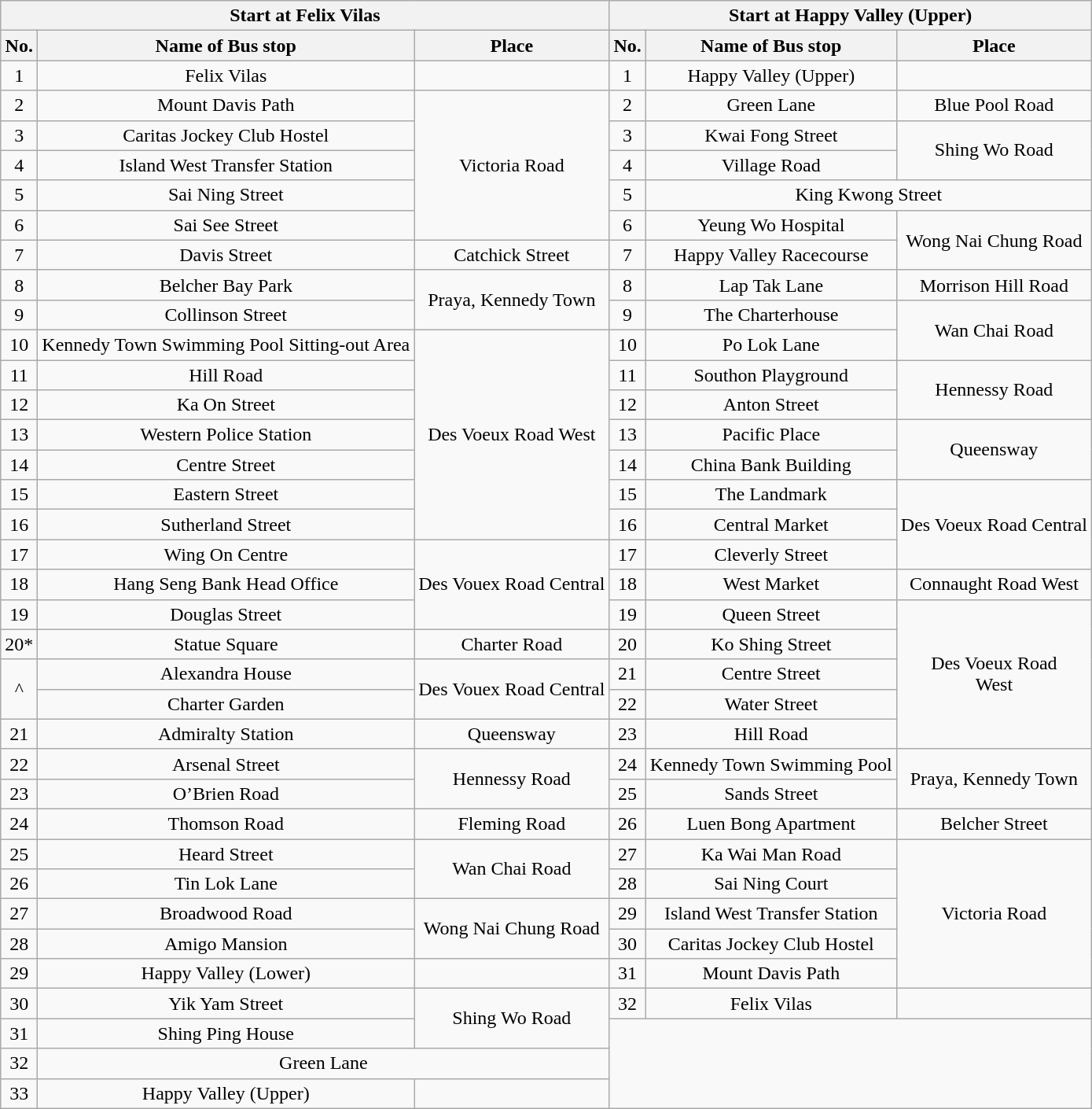<table class="wikitable" style="text-align: center">
<tr>
<th colspan=3>Start at Felix Vilas</th>
<th colspan="3">Start at Happy Valley (Upper)</th>
</tr>
<tr>
<th>No.</th>
<th>Name of Bus stop</th>
<th>Place</th>
<th>No.</th>
<th>Name of Bus stop</th>
<th>Place</th>
</tr>
<tr>
<td>1</td>
<td>Felix Vilas</td>
<td></td>
<td>1</td>
<td>Happy Valley (Upper)</td>
</tr>
<tr>
<td>2</td>
<td>Mount Davis Path</td>
<td rowspan="5">Victoria Road</td>
<td>2</td>
<td>Green Lane</td>
<td>Blue Pool Road</td>
</tr>
<tr>
<td>3</td>
<td>Caritas Jockey Club Hostel</td>
<td>3</td>
<td>Kwai Fong Street</td>
<td rowspan="2">Shing Wo Road</td>
</tr>
<tr>
<td>4</td>
<td>Island West Transfer Station</td>
<td>4</td>
<td>Village Road</td>
</tr>
<tr>
<td>5</td>
<td>Sai Ning Street</td>
<td>5</td>
<td colspan=2>King Kwong Street</td>
</tr>
<tr>
<td>6</td>
<td>Sai See Street</td>
<td>6</td>
<td>Yeung Wo Hospital</td>
<td rowspan="2">Wong Nai Chung Road</td>
</tr>
<tr>
<td>7</td>
<td>Davis Street</td>
<td>Catchick Street</td>
<td>7</td>
<td>Happy Valley Racecourse</td>
</tr>
<tr>
<td>8</td>
<td>Belcher Bay Park</td>
<td rowspan="2">Praya, Kennedy Town</td>
<td>8</td>
<td>Lap Tak Lane</td>
<td>Morrison Hill Road</td>
</tr>
<tr>
<td>9</td>
<td>Collinson Street</td>
<td>9</td>
<td>The Charterhouse</td>
<td rowspan="2">Wan Chai Road</td>
</tr>
<tr>
<td>10</td>
<td>Kennedy Town Swimming Pool Sitting-out Area</td>
<td rowspan="7">Des Voeux Road West</td>
<td>10</td>
<td>Po Lok Lane</td>
</tr>
<tr>
<td>11</td>
<td>Hill Road</td>
<td>11</td>
<td>Southon Playground</td>
<td rowspan="2">Hennessy Road</td>
</tr>
<tr>
<td>12</td>
<td>Ka On Street</td>
<td>12</td>
<td>Anton Street</td>
</tr>
<tr>
<td>13</td>
<td>Western Police Station</td>
<td>13</td>
<td>Pacific Place</td>
<td rowspan="2">Queensway</td>
</tr>
<tr>
<td>14</td>
<td>Centre Street</td>
<td>14</td>
<td>China Bank Building</td>
</tr>
<tr>
<td>15</td>
<td>Eastern Street</td>
<td>15</td>
<td>The Landmark</td>
<td rowspan="3">Des Voeux Road Central</td>
</tr>
<tr>
<td>16</td>
<td>Sutherland Street</td>
<td>16</td>
<td>Central Market</td>
</tr>
<tr>
<td>17</td>
<td>Wing On Centre</td>
<td rowspan="3">Des Vouex Road Central</td>
<td>17</td>
<td>Cleverly Street</td>
</tr>
<tr>
<td>18</td>
<td>Hang Seng Bank Head Office</td>
<td>18</td>
<td>West Market</td>
<td>Connaught Road West</td>
</tr>
<tr>
<td>19</td>
<td>Douglas Street</td>
<td>19</td>
<td>Queen Street</td>
<td rowspan="5">Des Voeux Road<br>West</td>
</tr>
<tr>
<td>20*</td>
<td>Statue Square</td>
<td>Charter Road</td>
<td>20</td>
<td>Ko Shing Street</td>
</tr>
<tr>
<td rowspan=2>^</td>
<td>Alexandra House</td>
<td rowspan="2">Des Vouex Road Central</td>
<td>21</td>
<td>Centre Street</td>
</tr>
<tr>
<td>Charter Garden</td>
<td>22</td>
<td>Water Street</td>
</tr>
<tr>
<td>21</td>
<td>Admiralty Station</td>
<td>Queensway</td>
<td>23</td>
<td>Hill Road</td>
</tr>
<tr>
<td>22</td>
<td>Arsenal Street</td>
<td rowspan="2">Hennessy Road</td>
<td>24</td>
<td>Kennedy Town Swimming Pool</td>
<td rowspan="2">Praya, Kennedy Town</td>
</tr>
<tr>
<td>23</td>
<td>O’Brien Road</td>
<td>25</td>
<td>Sands Street</td>
</tr>
<tr>
<td>24</td>
<td>Thomson Road</td>
<td>Fleming Road</td>
<td>26</td>
<td>Luen Bong Apartment</td>
<td>Belcher Street</td>
</tr>
<tr>
<td>25</td>
<td>Heard Street</td>
<td rowspan="2">Wan Chai Road</td>
<td>27</td>
<td>Ka Wai Man Road</td>
<td rowspan="5">Victoria Road</td>
</tr>
<tr>
<td>26</td>
<td>Tin Lok Lane</td>
<td>28</td>
<td>Sai Ning Court</td>
</tr>
<tr>
<td>27</td>
<td>Broadwood Road</td>
<td rowspan="2">Wong Nai Chung Road</td>
<td>29</td>
<td>Island West Transfer Station</td>
</tr>
<tr>
<td>28</td>
<td>Amigo Mansion</td>
<td>30</td>
<td>Caritas Jockey Club Hostel</td>
</tr>
<tr>
<td>29</td>
<td>Happy Valley (Lower)</td>
<td></td>
<td>31</td>
<td>Mount Davis Path</td>
</tr>
<tr>
<td>30</td>
<td>Yik Yam Street</td>
<td rowspan="2">Shing Wo Road</td>
<td>32</td>
<td>Felix Vilas</td>
<td></td>
</tr>
<tr>
<td>31</td>
<td>Shing Ping House</td>
</tr>
<tr>
<td>32</td>
<td colspan=2>Green Lane</td>
</tr>
<tr>
<td>33</td>
<td>Happy Valley (Upper)</td>
<td></td>
</tr>
</table>
